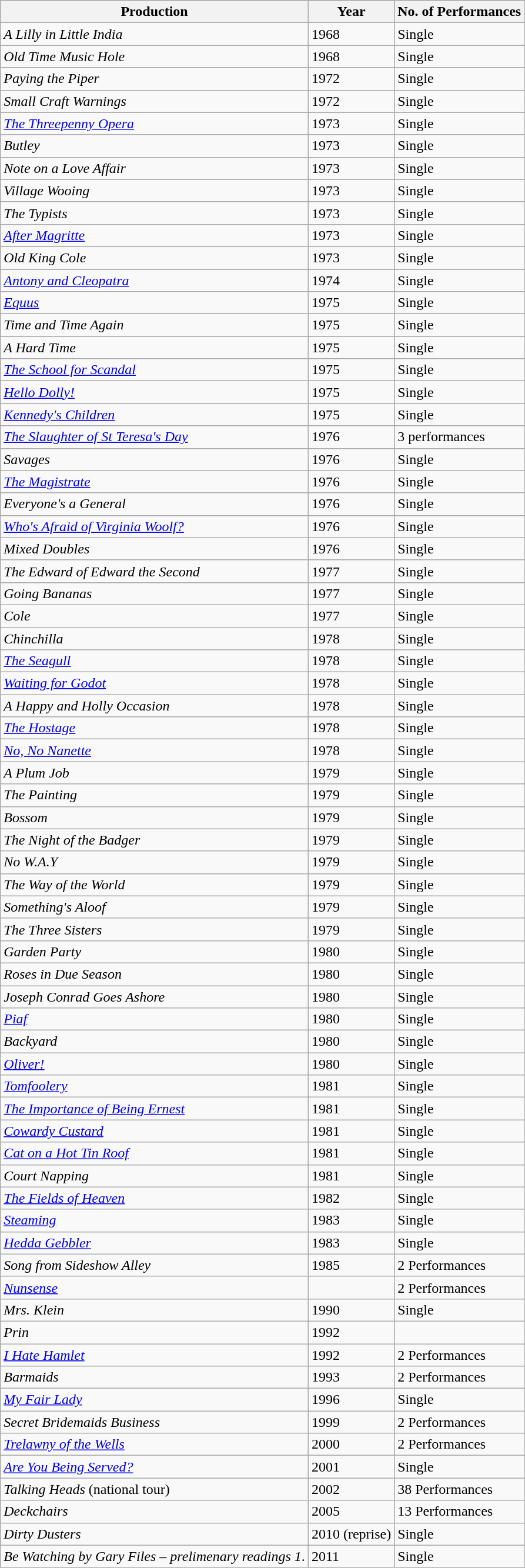<table class="wikitable">
<tr>
<th>Production</th>
<th>Year</th>
<th>No. of Performances</th>
</tr>
<tr>
<td><em>A Lilly in Little India</em></td>
<td>1968</td>
<td>Single</td>
</tr>
<tr>
<td><em>Old Time Music Hole</em></td>
<td>1968</td>
<td>Single</td>
</tr>
<tr>
<td><em>Paying the Piper</em></td>
<td>1972</td>
<td>Single</td>
</tr>
<tr>
<td><em>Small Craft Warnings</em></td>
<td>1972</td>
<td>Single</td>
</tr>
<tr>
<td><em><a href='#'>The Threepenny Opera</a></em></td>
<td>1973</td>
<td>Single</td>
</tr>
<tr>
<td><em>Butley</em></td>
<td>1973</td>
<td>Single</td>
</tr>
<tr>
<td><em>Note on a Love Affair</em></td>
<td>1973</td>
<td>Single</td>
</tr>
<tr>
<td><em>Village Wooing</em></td>
<td>1973</td>
<td>Single</td>
</tr>
<tr>
<td><em>The Typists</em></td>
<td>1973</td>
<td>Single</td>
</tr>
<tr>
<td><em><a href='#'>After Magritte</a></em></td>
<td>1973</td>
<td>Single</td>
</tr>
<tr>
<td><em>Old King Cole</em></td>
<td>1973</td>
<td>Single</td>
</tr>
<tr>
<td><em><a href='#'>Antony and Cleopatra</a></em></td>
<td>1974</td>
<td>Single</td>
</tr>
<tr>
<td><em><a href='#'>Equus</a></em></td>
<td>1975</td>
<td>Single</td>
</tr>
<tr>
<td><em>Time and Time Again</em></td>
<td>1975</td>
<td>Single</td>
</tr>
<tr>
<td><em>A Hard Time</em></td>
<td>1975</td>
<td>Single</td>
</tr>
<tr>
<td><em><a href='#'>The School for Scandal</a></em></td>
<td>1975</td>
<td>Single</td>
</tr>
<tr>
<td><em><a href='#'>Hello Dolly!</a></em></td>
<td>1975</td>
<td>Single</td>
</tr>
<tr>
<td><em><a href='#'>Kennedy's Children</a></em></td>
<td>1975</td>
<td>Single</td>
</tr>
<tr>
<td><em><a href='#'>The Slaughter of St Teresa's Day</a></em></td>
<td>1976</td>
<td>3 performances</td>
</tr>
<tr>
<td><em>Savages</em></td>
<td>1976</td>
<td>Single</td>
</tr>
<tr>
<td><em><a href='#'>The Magistrate</a></em></td>
<td>1976</td>
<td>Single</td>
</tr>
<tr>
<td><em>Everyone's a General</em></td>
<td>1976</td>
<td>Single</td>
</tr>
<tr>
<td><em><a href='#'>Who's Afraid of Virginia Woolf?</a></em></td>
<td>1976</td>
<td>Single</td>
</tr>
<tr>
<td><em>Mixed Doubles</em></td>
<td>1976</td>
<td>Single</td>
</tr>
<tr>
<td><em>The Edward of Edward the Second</em></td>
<td>1977</td>
<td>Single</td>
</tr>
<tr>
<td><em>Going Bananas</em></td>
<td>1977</td>
<td>Single</td>
</tr>
<tr>
<td><em>Cole</em></td>
<td>1977</td>
<td>Single</td>
</tr>
<tr>
<td><em>Chinchilla</em></td>
<td>1978</td>
<td>Single</td>
</tr>
<tr>
<td><em><a href='#'>The Seagull</a></em></td>
<td>1978</td>
<td>Single</td>
</tr>
<tr>
<td><em><a href='#'>Waiting for Godot</a></em></td>
<td>1978</td>
<td>Single</td>
</tr>
<tr>
<td><em>A Happy and Holly Occasion</em></td>
<td>1978</td>
<td>Single</td>
</tr>
<tr>
<td><em><a href='#'>The Hostage</a></em></td>
<td>1978</td>
<td>Single</td>
</tr>
<tr>
<td><em><a href='#'>No, No Nanette</a></em></td>
<td>1978</td>
<td>Single</td>
</tr>
<tr>
<td><em>A Plum Job</em></td>
<td>1979</td>
<td>Single</td>
</tr>
<tr>
<td><em>The Painting</em></td>
<td>1979</td>
<td>Single</td>
</tr>
<tr>
<td><em>Bossom</em></td>
<td>1979</td>
<td>Single</td>
</tr>
<tr>
<td><em>The Night of the Badger</em></td>
<td>1979</td>
<td>Single</td>
</tr>
<tr>
<td><em> No W.A.Y</em></td>
<td>1979</td>
<td>Single</td>
</tr>
<tr>
<td><em>The Way of the World</em></td>
<td>1979</td>
<td>Single</td>
</tr>
<tr>
<td><em>Something's Aloof</em></td>
<td>1979</td>
<td>Single</td>
</tr>
<tr>
<td><em>The Three Sisters</em></td>
<td>1979</td>
<td>Single</td>
</tr>
<tr>
<td><em>Garden Party</em></td>
<td>1980</td>
<td>Single</td>
</tr>
<tr>
<td><em>Roses in Due Season</em></td>
<td>1980</td>
<td>Single</td>
</tr>
<tr>
<td><em>Joseph Conrad Goes Ashore</em></td>
<td>1980</td>
<td>Single</td>
</tr>
<tr>
<td><em><a href='#'>Piaf</a></em></td>
<td>1980</td>
<td>Single</td>
</tr>
<tr>
<td><em>Backyard</em></td>
<td>1980</td>
<td>Single</td>
</tr>
<tr>
<td><em><a href='#'>Oliver!</a></em></td>
<td>1980</td>
<td>Single</td>
</tr>
<tr>
<td><em><a href='#'>Tomfoolery</a></em></td>
<td>1981</td>
<td>Single</td>
</tr>
<tr>
<td><em><a href='#'>The Importance of Being Ernest</a></em></td>
<td>1981</td>
<td>Single</td>
</tr>
<tr>
<td><em> <a href='#'>Cowardy Custard</a></em></td>
<td>1981</td>
<td>Single</td>
</tr>
<tr>
<td><em><a href='#'>Cat on a Hot Tin Roof</a></em></td>
<td>1981</td>
<td>Single</td>
</tr>
<tr>
<td><em>Court Napping</em></td>
<td>1981</td>
<td>Single</td>
</tr>
<tr>
<td><em><a href='#'>The Fields of Heaven</a></em></td>
<td>1982</td>
<td>Single</td>
</tr>
<tr>
<td><em><a href='#'>Steaming</a></em></td>
<td>1983</td>
<td>Single</td>
</tr>
<tr>
<td><em><a href='#'>Hedda Gebbler</a></em></td>
<td>1983</td>
<td>Single</td>
</tr>
<tr>
<td><em>Song from Sideshow Alley</em></td>
<td>1985</td>
<td>2 Performances</td>
</tr>
<tr>
<td><em><a href='#'>Nunsense</a></em></td>
<td></td>
<td>2 Performances</td>
</tr>
<tr>
<td><em>Mrs. Klein</em></td>
<td>1990</td>
<td>Single</td>
</tr>
<tr>
<td><em>Prin</em></td>
<td>1992</td>
<td></td>
</tr>
<tr>
<td><em><a href='#'>I Hate Hamlet</a></em></td>
<td>1992</td>
<td>2 Performances</td>
</tr>
<tr>
<td><em>Barmaids</em></td>
<td>1993</td>
<td>2 Performances</td>
</tr>
<tr>
<td><em><a href='#'>My Fair Lady</a></em></td>
<td>1996</td>
<td>Single</td>
</tr>
<tr>
<td><em>Secret Bridemaids Business</em></td>
<td>1999</td>
<td>2 Performances</td>
</tr>
<tr>
<td><em><a href='#'>Trelawny of the Wells</a></em></td>
<td>2000</td>
<td>2 Performances</td>
</tr>
<tr>
<td><em><a href='#'>Are You Being Served?</a></em></td>
<td>2001</td>
<td>Single</td>
</tr>
<tr>
<td><em>Talking Heads</em> (national tour)</td>
<td>2002</td>
<td>38 Performances</td>
</tr>
<tr>
<td><em>Deckchairs</em></td>
<td>2005</td>
<td>13 Performances</td>
</tr>
<tr>
<td><em>Dirty Dusters</em></td>
<td>2010 (reprise)</td>
<td>Single</td>
</tr>
<tr>
<td><em>Be Watching by Gary Files – prelimenary readings 1</em>.</td>
<td>2011</td>
<td>Single</td>
</tr>
</table>
